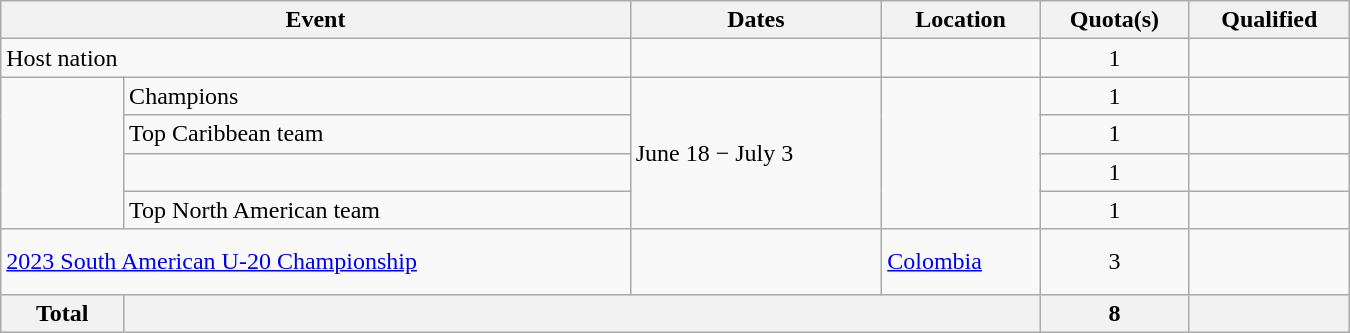<table class="wikitable" width=900>
<tr>
<th colspan=2>Event</th>
<th>Dates</th>
<th>Location</th>
<th>Quota(s)</th>
<th>Qualified</th>
</tr>
<tr>
<td colspan=2>Host nation</td>
<td></td>
<td></td>
<td align=center>1</td>
<td></td>
</tr>
<tr>
<td rowspan="4"></td>
<td>Champions</td>
<td rowspan=4>June 18 − July 3</td>
<td rowspan=4></td>
<td align=center>1</td>
<td></td>
</tr>
<tr>
<td>Top Caribbean team</td>
<td align=center>1</td>
<td></td>
</tr>
<tr>
<td></td>
<td align=center>1</td>
<td></td>
</tr>
<tr>
<td>Top North American team</td>
<td align=center>1</td>
<td></td>
</tr>
<tr>
<td colspan=2><a href='#'>2023 South American U-20 Championship</a></td>
<td></td>
<td> <a href='#'>Colombia</a></td>
<td align=center>3</td>
<td><br><br></td>
</tr>
<tr>
<th>Total</th>
<th colspan="3"></th>
<th>8</th>
<th></th>
</tr>
</table>
